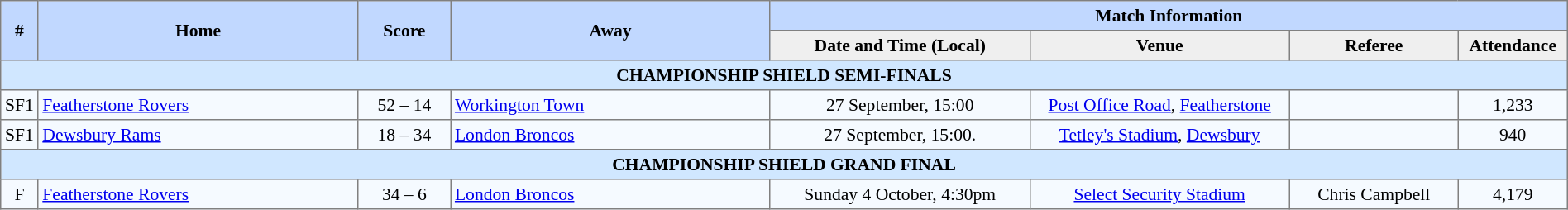<table border="1" cellpadding="3" cellspacing="0" style="border-collapse:collapse; font-size:90%; text-align:center; width:100%;">
<tr style="background:#c1d8ff;">
<th rowspan="2">#</th>
<th rowspan="2" style="width:21%;">Home</th>
<th rowspan="2" style="width:6%;">Score</th>
<th rowspan="2" style="width:21%;">Away</th>
<th colspan=6>Match Information</th>
</tr>
<tr style="background:#efefef;">
<th width=17%>Date and Time (Local)</th>
<th width=17%>Venue</th>
<th width=11%>Referee</th>
<th width=7%>Attendance</th>
</tr>
<tr style="background:#d0e7ff;">
<td colspan=8><strong>CHAMPIONSHIP SHIELD SEMI-FINALS</strong></td>
</tr>
<tr style="background:#f5faff;">
<td>SF1</td>
<td align=left> <a href='#'>Featherstone Rovers</a></td>
<td>52 – 14</td>
<td align=left> <a href='#'>Workington Town</a></td>
<td>27 September, 15:00</td>
<td><a href='#'>Post Office Road</a>, <a href='#'>Featherstone</a></td>
<td></td>
<td>1,233</td>
</tr>
<tr style="background:#f5faff;">
<td>SF1</td>
<td align=left> <a href='#'>Dewsbury Rams</a></td>
<td>18 – 34</td>
<td align=left> <a href='#'>London Broncos</a></td>
<td>27 September, 15:00.</td>
<td><a href='#'>Tetley's Stadium</a>, <a href='#'>Dewsbury</a></td>
<td></td>
<td>940</td>
</tr>
<tr style="background:#d0e7ff;">
<td colspan=8><strong>CHAMPIONSHIP SHIELD GRAND FINAL</strong></td>
</tr>
<tr style="background:#f5faff;">
<td>F</td>
<td align=left> <a href='#'>Featherstone Rovers</a></td>
<td>34 – 6</td>
<td align=left> <a href='#'>London Broncos</a></td>
<td>Sunday 4 October, 4:30pm</td>
<td><a href='#'>Select Security Stadium</a></td>
<td>Chris Campbell</td>
<td>4,179</td>
</tr>
</table>
